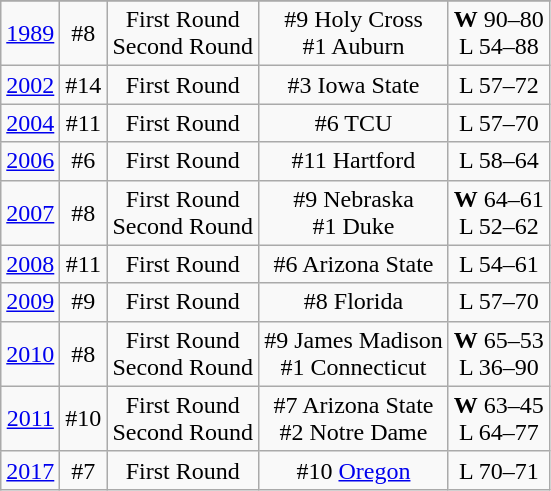<table class="wikitable" style="text-align:center">
<tr>
</tr>
<tr>
<td rowspan=1><a href='#'>1989</a></td>
<td>#8</td>
<td>First Round<br>Second Round</td>
<td>#9 Holy Cross<br>#1 Auburn</td>
<td><strong>W</strong> 90–80<br>L 54–88</td>
</tr>
<tr style="text-align:center;">
<td rowspan=1><a href='#'>2002</a></td>
<td>#14</td>
<td>First Round</td>
<td>#3 Iowa State</td>
<td>L 57–72</td>
</tr>
<tr style="text-align:center;">
<td rowspan=1><a href='#'>2004</a></td>
<td>#11</td>
<td>First Round</td>
<td>#6 TCU</td>
<td>L 57–70</td>
</tr>
<tr style="text-align:center;">
<td rowspan=1><a href='#'>2006</a></td>
<td>#6</td>
<td>First Round</td>
<td>#11 Hartford</td>
<td>L 58–64</td>
</tr>
<tr style="text-align:center;">
<td rowspan=1><a href='#'>2007</a></td>
<td>#8</td>
<td>First Round<br>Second Round</td>
<td>#9 Nebraska<br>#1 Duke</td>
<td><strong>W</strong> 64–61<br>L 52–62</td>
</tr>
<tr style="text-align:center;">
<td rowspan=1><a href='#'>2008</a></td>
<td>#11</td>
<td>First Round</td>
<td>#6 Arizona State</td>
<td>L 54–61</td>
</tr>
<tr style="text-align:center;">
<td rowspan=1><a href='#'>2009</a></td>
<td>#9</td>
<td>First Round</td>
<td>#8 Florida</td>
<td>L 57–70</td>
</tr>
<tr style="text-align:center;">
<td rowspan=1><a href='#'>2010</a></td>
<td>#8</td>
<td>First Round<br>Second Round</td>
<td>#9 James Madison<br>#1 Connecticut</td>
<td><strong>W</strong> 65–53<br>L 36–90</td>
</tr>
<tr style="text-align:center;">
<td rowspan=1><a href='#'>2011</a></td>
<td>#10</td>
<td>First Round<br>Second Round</td>
<td>#7 Arizona State<br>#2 Notre Dame</td>
<td><strong>W</strong> 63–45<br>L 64–77</td>
</tr>
<tr style="text-align:center;">
<td rowspan=1><a href='#'>2017</a></td>
<td>#7</td>
<td>First Round</td>
<td>#10 <a href='#'>Oregon</a></td>
<td>L 70–71</td>
</tr>
</table>
